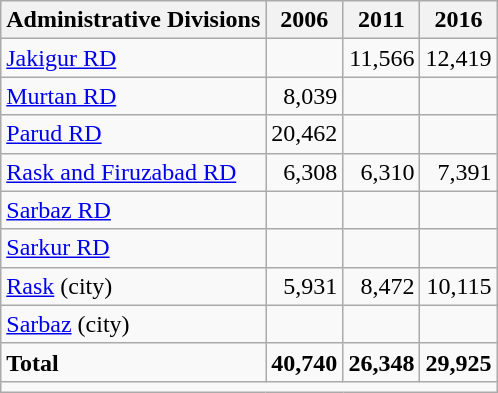<table class="wikitable">
<tr>
<th>Administrative Divisions</th>
<th>2006</th>
<th>2011</th>
<th>2016</th>
</tr>
<tr>
<td><a href='#'>Jakigur RD</a></td>
<td style="text-align: right;"></td>
<td style="text-align: right;">11,566</td>
<td style="text-align: right;">12,419</td>
</tr>
<tr>
<td><a href='#'>Murtan RD</a></td>
<td style="text-align: right;">8,039</td>
<td style="text-align: right;"></td>
<td style="text-align: right;"></td>
</tr>
<tr>
<td><a href='#'>Parud RD</a></td>
<td style="text-align: right;">20,462</td>
<td style="text-align: right;"></td>
<td style="text-align: right;"></td>
</tr>
<tr>
<td><a href='#'>Rask and Firuzabad RD</a></td>
<td style="text-align: right;">6,308</td>
<td style="text-align: right;">6,310</td>
<td style="text-align: right;">7,391</td>
</tr>
<tr>
<td><a href='#'>Sarbaz RD</a></td>
<td style="text-align: right;"></td>
<td style="text-align: right;"></td>
<td style="text-align: right;"></td>
</tr>
<tr>
<td><a href='#'>Sarkur RD</a></td>
<td style="text-align: right;"></td>
<td style="text-align: right;"></td>
<td style="text-align: right;"></td>
</tr>
<tr>
<td><a href='#'>Rask</a> (city)</td>
<td style="text-align: right;">5,931</td>
<td style="text-align: right;">8,472</td>
<td style="text-align: right;">10,115</td>
</tr>
<tr>
<td><a href='#'>Sarbaz</a> (city)</td>
<td style="text-align: right;"></td>
<td style="text-align: right;"></td>
<td style="text-align: right;"></td>
</tr>
<tr>
<td><strong>Total</strong></td>
<td style="text-align: right;"><strong>40,740</strong></td>
<td style="text-align: right;"><strong>26,348</strong></td>
<td style="text-align: right;"><strong>29,925</strong></td>
</tr>
<tr>
<td colspan=4></td>
</tr>
</table>
